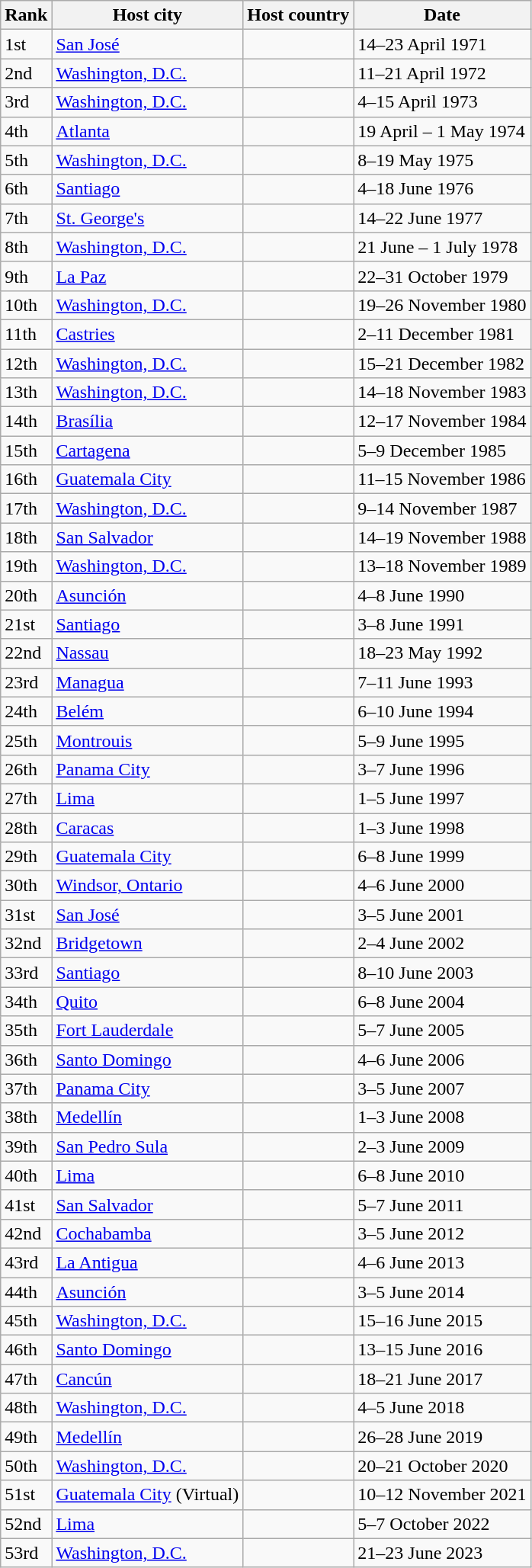<table class=wikitable>
<tr>
<th>Rank</th>
<th>Host city</th>
<th>Host country</th>
<th>Date</th>
</tr>
<tr>
<td>1st</td>
<td><a href='#'>San José</a></td>
<td></td>
<td>14–23 April 1971</td>
</tr>
<tr>
<td>2nd</td>
<td><a href='#'>Washington, D.C.</a></td>
<td></td>
<td>11–21 April 1972</td>
</tr>
<tr>
<td>3rd</td>
<td><a href='#'>Washington, D.C.</a></td>
<td></td>
<td>4–15 April 1973</td>
</tr>
<tr>
<td>4th</td>
<td><a href='#'>Atlanta</a></td>
<td></td>
<td>19 April – 1 May 1974</td>
</tr>
<tr>
<td>5th</td>
<td><a href='#'>Washington, D.C.</a></td>
<td></td>
<td>8–19 May 1975</td>
</tr>
<tr>
<td>6th</td>
<td><a href='#'>Santiago</a></td>
<td></td>
<td>4–18 June 1976</td>
</tr>
<tr>
<td>7th</td>
<td><a href='#'>St. George's</a></td>
<td></td>
<td>14–22 June 1977</td>
</tr>
<tr>
<td>8th</td>
<td><a href='#'>Washington, D.C.</a></td>
<td></td>
<td>21 June – 1 July 1978</td>
</tr>
<tr>
<td>9th</td>
<td><a href='#'>La Paz</a></td>
<td></td>
<td>22–31 October 1979</td>
</tr>
<tr>
<td>10th</td>
<td><a href='#'>Washington, D.C.</a></td>
<td></td>
<td>19–26 November 1980</td>
</tr>
<tr>
<td>11th</td>
<td><a href='#'>Castries</a></td>
<td></td>
<td>2–11 December 1981</td>
</tr>
<tr>
<td>12th</td>
<td><a href='#'>Washington, D.C.</a></td>
<td></td>
<td>15–21 December 1982</td>
</tr>
<tr>
<td>13th</td>
<td><a href='#'>Washington, D.C.</a></td>
<td></td>
<td>14–18 November 1983</td>
</tr>
<tr>
<td>14th</td>
<td><a href='#'>Brasília</a></td>
<td></td>
<td>12–17 November 1984</td>
</tr>
<tr>
<td>15th</td>
<td><a href='#'>Cartagena</a></td>
<td></td>
<td>5–9 December 1985</td>
</tr>
<tr>
<td>16th</td>
<td><a href='#'>Guatemala City</a></td>
<td></td>
<td>11–15 November 1986</td>
</tr>
<tr>
<td>17th</td>
<td><a href='#'>Washington, D.C.</a></td>
<td></td>
<td>9–14 November 1987</td>
</tr>
<tr>
<td>18th</td>
<td><a href='#'>San Salvador</a></td>
<td></td>
<td>14–19 November 1988</td>
</tr>
<tr>
<td>19th</td>
<td><a href='#'>Washington, D.C.</a></td>
<td></td>
<td>13–18 November 1989</td>
</tr>
<tr>
<td>20th</td>
<td><a href='#'>Asunción</a></td>
<td></td>
<td>4–8 June 1990</td>
</tr>
<tr>
<td>21st</td>
<td><a href='#'>Santiago</a></td>
<td></td>
<td>3–8 June 1991</td>
</tr>
<tr>
<td>22nd</td>
<td><a href='#'>Nassau</a></td>
<td></td>
<td>18–23 May 1992</td>
</tr>
<tr>
<td>23rd</td>
<td><a href='#'>Managua</a></td>
<td></td>
<td>7–11 June 1993</td>
</tr>
<tr>
<td>24th</td>
<td><a href='#'>Belém</a></td>
<td></td>
<td>6–10 June 1994</td>
</tr>
<tr>
<td>25th</td>
<td><a href='#'>Montrouis</a></td>
<td></td>
<td>5–9 June 1995</td>
</tr>
<tr>
<td>26th</td>
<td><a href='#'>Panama City</a></td>
<td></td>
<td>3–7 June 1996</td>
</tr>
<tr>
<td>27th</td>
<td><a href='#'>Lima</a></td>
<td></td>
<td>1–5 June 1997</td>
</tr>
<tr>
<td>28th</td>
<td><a href='#'>Caracas</a></td>
<td></td>
<td>1–3 June 1998</td>
</tr>
<tr>
<td>29th</td>
<td><a href='#'>Guatemala City</a></td>
<td></td>
<td>6–8 June 1999</td>
</tr>
<tr>
<td>30th</td>
<td><a href='#'>Windsor, Ontario</a></td>
<td></td>
<td>4–6 June 2000</td>
</tr>
<tr>
<td>31st</td>
<td><a href='#'>San José</a></td>
<td></td>
<td>3–5 June 2001</td>
</tr>
<tr>
<td>32nd</td>
<td><a href='#'>Bridgetown</a></td>
<td></td>
<td>2–4 June 2002</td>
</tr>
<tr>
<td>33rd</td>
<td><a href='#'>Santiago</a></td>
<td></td>
<td>8–10 June 2003</td>
</tr>
<tr>
<td>34th</td>
<td><a href='#'>Quito</a></td>
<td></td>
<td>6–8 June 2004</td>
</tr>
<tr>
<td>35th</td>
<td><a href='#'>Fort Lauderdale</a></td>
<td></td>
<td>5–7 June 2005</td>
</tr>
<tr>
<td>36th</td>
<td><a href='#'>Santo Domingo</a></td>
<td></td>
<td>4–6 June 2006</td>
</tr>
<tr>
<td>37th</td>
<td><a href='#'>Panama City</a></td>
<td></td>
<td>3–5 June 2007</td>
</tr>
<tr>
<td>38th</td>
<td><a href='#'>Medellín</a></td>
<td></td>
<td>1–3 June 2008</td>
</tr>
<tr>
<td>39th</td>
<td><a href='#'>San Pedro Sula</a></td>
<td></td>
<td>2–3 June 2009</td>
</tr>
<tr>
<td>40th</td>
<td><a href='#'>Lima</a></td>
<td></td>
<td>6–8 June 2010</td>
</tr>
<tr>
<td>41st</td>
<td><a href='#'>San Salvador</a></td>
<td></td>
<td>5–7 June 2011</td>
</tr>
<tr>
<td>42nd</td>
<td><a href='#'>Cochabamba</a></td>
<td></td>
<td>3–5 June 2012</td>
</tr>
<tr>
<td>43rd</td>
<td><a href='#'>La Antigua</a></td>
<td></td>
<td>4–6 June 2013</td>
</tr>
<tr>
<td>44th</td>
<td><a href='#'>Asunción</a></td>
<td></td>
<td>3–5 June 2014</td>
</tr>
<tr>
<td>45th</td>
<td><a href='#'>Washington, D.C.</a></td>
<td></td>
<td>15–16 June 2015</td>
</tr>
<tr>
<td>46th</td>
<td><a href='#'>Santo Domingo</a></td>
<td></td>
<td>13–15 June 2016</td>
</tr>
<tr>
<td>47th</td>
<td><a href='#'>Cancún</a></td>
<td></td>
<td>18–21 June 2017</td>
</tr>
<tr>
<td>48th</td>
<td><a href='#'>Washington, D.C.</a></td>
<td></td>
<td>4–5 June 2018</td>
</tr>
<tr>
<td>49th</td>
<td><a href='#'>Medellín</a></td>
<td></td>
<td>26–28 June 2019</td>
</tr>
<tr>
<td>50th</td>
<td><a href='#'>Washington, D.C.</a></td>
<td></td>
<td>20–21 October 2020</td>
</tr>
<tr>
<td>51st</td>
<td><a href='#'>Guatemala City</a> (Virtual)</td>
<td></td>
<td>10–12 November 2021</td>
</tr>
<tr>
<td>52nd</td>
<td><a href='#'>Lima</a></td>
<td></td>
<td>5–7 October 2022</td>
</tr>
<tr>
<td>53rd</td>
<td><a href='#'>Washington, D.C.</a></td>
<td></td>
<td>21–23 June 2023</td>
</tr>
</table>
